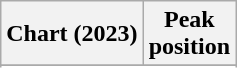<table class="wikitable sortable plainrowheaders">
<tr>
<th scope="col">Chart (2023)</th>
<th scope="col">Peak<br>position</th>
</tr>
<tr>
</tr>
<tr>
</tr>
<tr>
</tr>
</table>
